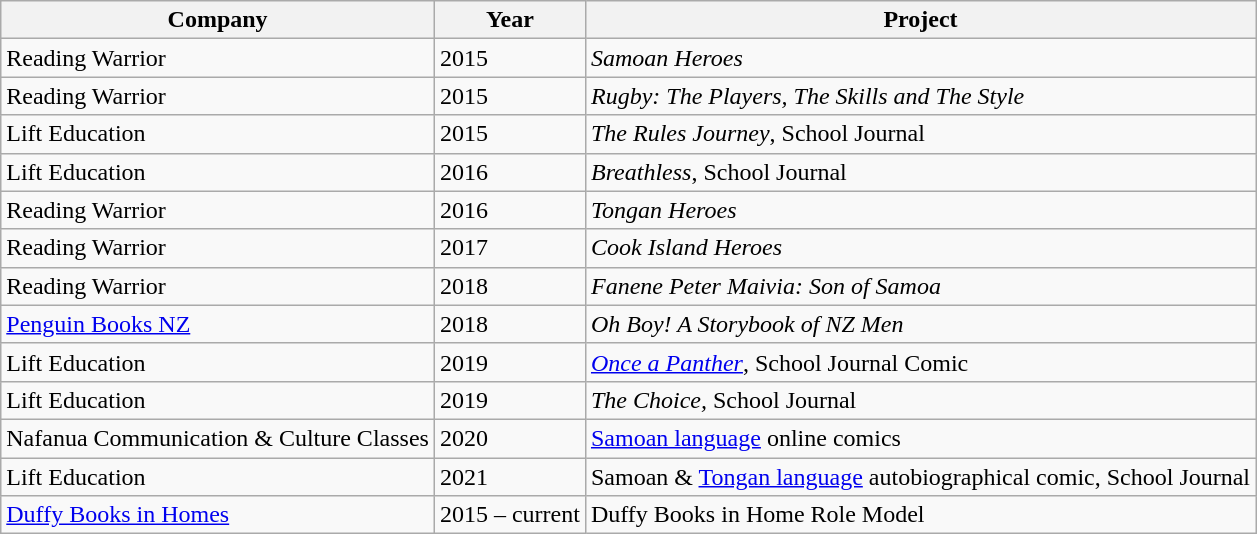<table class="wikitable">
<tr>
<th>Company</th>
<th>Year</th>
<th>Project</th>
</tr>
<tr>
<td>Reading Warrior</td>
<td>2015</td>
<td><em>Samoan Heroes</em></td>
</tr>
<tr>
<td>Reading Warrior</td>
<td>2015</td>
<td><em>Rugby: The Players, The Skills and The Style</em></td>
</tr>
<tr>
<td>Lift Education</td>
<td>2015</td>
<td><em>The Rules Journey</em>, School Journal</td>
</tr>
<tr>
<td>Lift Education</td>
<td>2016</td>
<td><em>Breathless</em>, School Journal</td>
</tr>
<tr>
<td>Reading Warrior</td>
<td>2016</td>
<td><em>Tongan Heroes</em></td>
</tr>
<tr>
<td>Reading Warrior</td>
<td>2017</td>
<td><em>Cook Island Heroes</em></td>
</tr>
<tr>
<td>Reading Warrior</td>
<td>2018</td>
<td><em>Fanene Peter Maivia: Son of Samoa</em></td>
</tr>
<tr>
<td><a href='#'>Penguin Books NZ</a></td>
<td>2018</td>
<td><em>Oh Boy! A Storybook of NZ Men</em></td>
</tr>
<tr>
<td>Lift Education</td>
<td>2019</td>
<td><em><a href='#'>Once a Panther</a></em>, School Journal Comic</td>
</tr>
<tr>
<td>Lift Education</td>
<td>2019</td>
<td><em>The Choice,</em> School Journal</td>
</tr>
<tr>
<td>Nafanua Communication & Culture Classes</td>
<td>2020</td>
<td><a href='#'>Samoan language</a> online comics</td>
</tr>
<tr>
<td>Lift Education</td>
<td>2021</td>
<td>Samoan & <a href='#'>Tongan language</a> autobiographical comic, School Journal</td>
</tr>
<tr>
<td><a href='#'>Duffy Books in Homes</a></td>
<td>2015 – current</td>
<td>Duffy Books in Home Role Model</td>
</tr>
</table>
